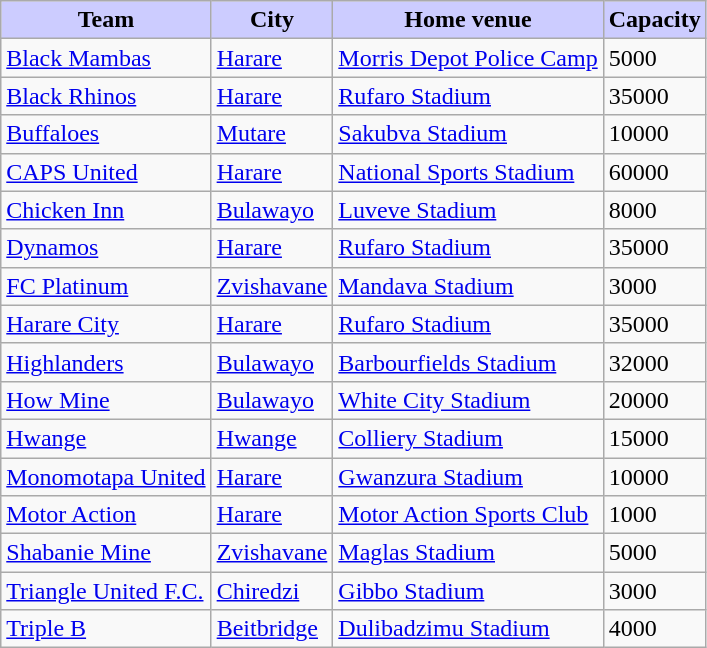<table class="wikitable sortable" style="text-align: left;">
<tr>
<th style=background:#ccccff;>Team</th>
<th style=background:#ccccff;>City</th>
<th style=background:#ccccff;>Home venue</th>
<th style=background:#ccccff;>Capacity</th>
</tr>
<tr>
<td><a href='#'>Black Mambas</a></td>
<td><a href='#'>Harare</a></td>
<td><a href='#'>Morris Depot Police Camp</a></td>
<td>5000</td>
</tr>
<tr>
<td><a href='#'>Black Rhinos</a></td>
<td><a href='#'>Harare</a></td>
<td><a href='#'>Rufaro Stadium</a></td>
<td>35000</td>
</tr>
<tr>
<td><a href='#'>Buffaloes</a></td>
<td><a href='#'>Mutare</a></td>
<td><a href='#'>Sakubva Stadium</a></td>
<td>10000</td>
</tr>
<tr>
<td><a href='#'>CAPS United</a></td>
<td><a href='#'>Harare</a></td>
<td><a href='#'>National Sports Stadium</a></td>
<td>60000</td>
</tr>
<tr>
<td><a href='#'>Chicken Inn</a></td>
<td><a href='#'>Bulawayo</a></td>
<td><a href='#'>Luveve Stadium</a></td>
<td>8000</td>
</tr>
<tr>
<td><a href='#'>Dynamos</a></td>
<td><a href='#'>Harare</a></td>
<td><a href='#'>Rufaro Stadium</a></td>
<td>35000</td>
</tr>
<tr>
<td><a href='#'>FC Platinum</a></td>
<td><a href='#'>Zvishavane</a></td>
<td><a href='#'>Mandava Stadium</a></td>
<td>3000</td>
</tr>
<tr>
<td><a href='#'>Harare City</a></td>
<td><a href='#'>Harare</a></td>
<td><a href='#'>Rufaro Stadium</a></td>
<td>35000</td>
</tr>
<tr>
<td><a href='#'>Highlanders</a></td>
<td><a href='#'>Bulawayo</a></td>
<td><a href='#'>Barbourfields Stadium</a></td>
<td>32000</td>
</tr>
<tr>
<td><a href='#'>How Mine</a></td>
<td><a href='#'>Bulawayo</a></td>
<td><a href='#'>White City Stadium</a></td>
<td>20000</td>
</tr>
<tr>
<td><a href='#'>Hwange</a></td>
<td><a href='#'>Hwange</a></td>
<td><a href='#'>Colliery Stadium</a></td>
<td>15000</td>
</tr>
<tr>
<td><a href='#'>Monomotapa United</a></td>
<td><a href='#'>Harare</a></td>
<td><a href='#'>Gwanzura Stadium</a></td>
<td>10000</td>
</tr>
<tr>
<td><a href='#'>Motor Action</a></td>
<td><a href='#'>Harare</a></td>
<td><a href='#'>Motor Action Sports Club</a></td>
<td>1000</td>
</tr>
<tr>
<td><a href='#'>Shabanie Mine</a></td>
<td><a href='#'>Zvishavane</a></td>
<td><a href='#'>Maglas Stadium</a></td>
<td>5000</td>
</tr>
<tr>
<td><a href='#'>Triangle United F.C.</a></td>
<td><a href='#'>Chiredzi</a></td>
<td><a href='#'>Gibbo Stadium</a></td>
<td>3000</td>
</tr>
<tr>
<td><a href='#'>Triple B</a></td>
<td><a href='#'>Beitbridge</a></td>
<td><a href='#'>Dulibadzimu Stadium</a></td>
<td>4000</td>
</tr>
</table>
